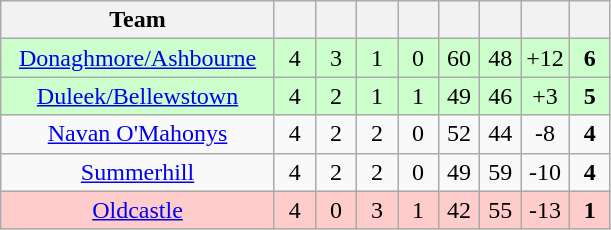<table class="wikitable" style="text-align:center">
<tr>
<th width="175">Team</th>
<th width="20"></th>
<th width="20"></th>
<th width="20"></th>
<th width="20"></th>
<th width="20"></th>
<th width="20"></th>
<th width="20"></th>
<th width="20"></th>
</tr>
<tr bgcolor="ccffcc">
<td><a href='#'>Donaghmore/Ashbourne</a></td>
<td>4</td>
<td>3</td>
<td>1</td>
<td>0</td>
<td>60</td>
<td>48</td>
<td>+12</td>
<td><strong>6</strong></td>
</tr>
<tr bgcolor="ccffcc">
<td><a href='#'>Duleek/Bellewstown</a></td>
<td>4</td>
<td>2</td>
<td>1</td>
<td>1</td>
<td>49</td>
<td>46</td>
<td>+3</td>
<td><strong>5</strong></td>
</tr>
<tr>
<td><a href='#'>Navan O'Mahonys</a></td>
<td>4</td>
<td>2</td>
<td>2</td>
<td>0</td>
<td>52</td>
<td>44</td>
<td>-8</td>
<td><strong>4</strong></td>
</tr>
<tr>
<td><a href='#'>Summerhill</a></td>
<td>4</td>
<td>2</td>
<td>2</td>
<td>0</td>
<td>49</td>
<td>59</td>
<td>-10</td>
<td><strong>4</strong></td>
</tr>
<tr bgcolor="ffcccc">
<td><a href='#'>Oldcastle</a></td>
<td>4</td>
<td>0</td>
<td>3</td>
<td>1</td>
<td>42</td>
<td>55</td>
<td>-13</td>
<td><strong>1</strong></td>
</tr>
</table>
